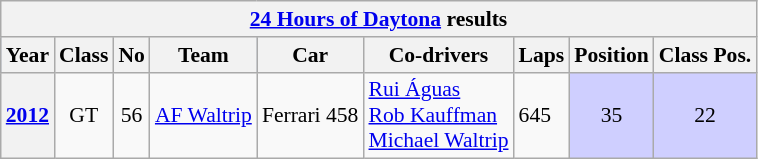<table class="wikitable" style="font-size:90%">
<tr>
<th colspan=45><a href='#'>24 Hours of Daytona</a> results</th>
</tr>
<tr style="background:#ABBBDD;">
<th>Year</th>
<th>Class</th>
<th>No</th>
<th>Team</th>
<th>Car</th>
<th>Co-drivers</th>
<th>Laps</th>
<th>Position</th>
<th>Class Pos.</th>
</tr>
<tr>
<th><a href='#'>2012</a></th>
<td align=center>GT</td>
<td align=center>56</td>
<td> <a href='#'>AF Waltrip</a></td>
<td>Ferrari 458</td>
<td> <a href='#'>Rui Águas</a><br> <a href='#'>Rob Kauffman</a><br> <a href='#'>Michael Waltrip</a></td>
<td>645</td>
<td style="background:#CFCFFF;" align=center>35</td>
<td style="background:#CFCFFF;" align=center>22</td>
</tr>
</table>
